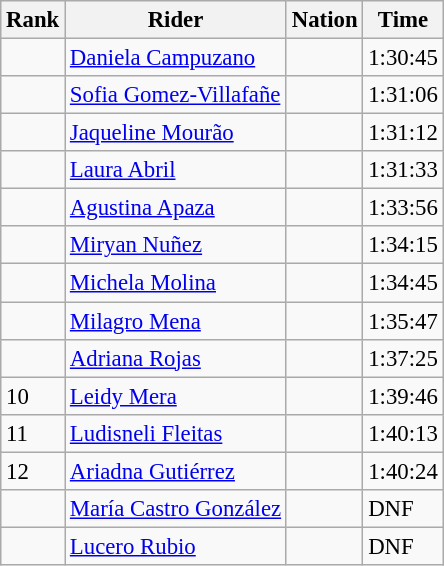<table class="wikitable sortable" style="font-size:95%" style="width:35em;" style="text-align:center">
<tr>
<th>Rank</th>
<th>Rider</th>
<th>Nation</th>
<th>Time</th>
</tr>
<tr>
<td></td>
<td align=left><a href='#'>Daniela Campuzano</a></td>
<td align=left></td>
<td>1:30:45</td>
</tr>
<tr>
<td></td>
<td align=left><a href='#'>Sofia Gomez-Villafañe</a></td>
<td align=left></td>
<td>1:31:06</td>
</tr>
<tr>
<td></td>
<td align=left><a href='#'>Jaqueline Mourão</a></td>
<td align=left></td>
<td>1:31:12</td>
</tr>
<tr>
<td></td>
<td align=left><a href='#'>Laura Abril</a></td>
<td align=left></td>
<td>1:31:33</td>
</tr>
<tr>
<td></td>
<td align=left><a href='#'>Agustina Apaza</a></td>
<td align=left></td>
<td>1:33:56</td>
</tr>
<tr>
<td></td>
<td align=left><a href='#'>Miryan Nuñez</a></td>
<td align=left></td>
<td>1:34:15</td>
</tr>
<tr>
<td></td>
<td align=left><a href='#'>Michela Molina</a></td>
<td align=left></td>
<td>1:34:45</td>
</tr>
<tr>
<td></td>
<td align=left><a href='#'>Milagro Mena </a></td>
<td align=left></td>
<td>1:35:47</td>
</tr>
<tr>
<td></td>
<td align=left><a href='#'>Adriana Rojas</a></td>
<td align=left></td>
<td>1:37:25</td>
</tr>
<tr>
<td>10</td>
<td align=left><a href='#'>Leidy Mera</a></td>
<td align=left></td>
<td>1:39:46</td>
</tr>
<tr>
<td>11</td>
<td align=left><a href='#'>Ludisneli Fleitas</a></td>
<td align=left></td>
<td>1:40:13</td>
</tr>
<tr>
<td>12</td>
<td align=left><a href='#'>Ariadna Gutiérrez</a></td>
<td align=left></td>
<td>1:40:24</td>
</tr>
<tr>
<td></td>
<td align=left><a href='#'>María Castro González</a></td>
<td align=left></td>
<td>DNF</td>
</tr>
<tr>
<td></td>
<td align=left><a href='#'>Lucero Rubio</a></td>
<td align=left></td>
<td>DNF</td>
</tr>
</table>
